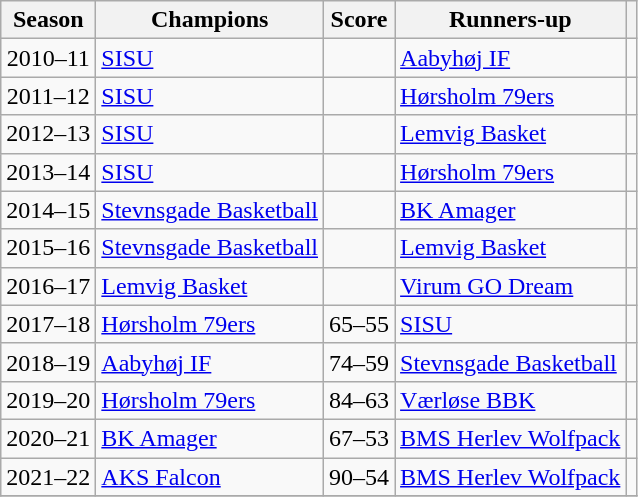<table class="wikitable">
<tr>
<th>Season</th>
<th>Champions</th>
<th>Score</th>
<th>Runners-up</th>
<th></th>
</tr>
<tr>
<td align=center>2010–11</td>
<td><a href='#'>SISU</a></td>
<td align=center></td>
<td><a href='#'>Aabyhøj IF</a></td>
<td></td>
</tr>
<tr>
<td align=center>2011–12</td>
<td><a href='#'>SISU</a></td>
<td align=center></td>
<td><a href='#'>Hørsholm 79ers</a></td>
<td></td>
</tr>
<tr>
<td align=center>2012–13</td>
<td><a href='#'>SISU</a></td>
<td align=center></td>
<td><a href='#'>Lemvig Basket</a></td>
<td align=center></td>
</tr>
<tr>
<td align=center>2013–14</td>
<td><a href='#'>SISU</a></td>
<td align=center></td>
<td><a href='#'>Hørsholm 79ers</a></td>
<td align=center></td>
</tr>
<tr>
<td align=center>2014–15</td>
<td><a href='#'>Stevnsgade Basketball</a></td>
<td align=center></td>
<td><a href='#'>BK Amager</a></td>
<td align=center></td>
</tr>
<tr>
<td align=center>2015–16</td>
<td><a href='#'>Stevnsgade Basketball</a></td>
<td align=center></td>
<td><a href='#'>Lemvig Basket</a></td>
<td align=center></td>
</tr>
<tr>
<td align=center>2016–17</td>
<td><a href='#'>Lemvig Basket</a></td>
<td align=center></td>
<td><a href='#'>Virum GO Dream</a></td>
<td></td>
</tr>
<tr>
<td align=center>2017–18</td>
<td><a href='#'>Hørsholm 79ers</a></td>
<td align=center>65–55</td>
<td><a href='#'>SISU</a></td>
<td align=center></td>
</tr>
<tr>
<td align=center>2018–19</td>
<td><a href='#'>Aabyhøj IF</a></td>
<td align=center>74–59</td>
<td><a href='#'>Stevnsgade Basketball</a></td>
<td align=center></td>
</tr>
<tr>
<td align=center>2019–20</td>
<td><a href='#'>Hørsholm 79ers</a></td>
<td align=center>84–63</td>
<td><a href='#'>Værløse BBK</a></td>
<td align=center></td>
</tr>
<tr>
<td align=center>2020–21</td>
<td><a href='#'>BK Amager</a></td>
<td align=center>67–53</td>
<td><a href='#'>BMS Herlev Wolfpack</a></td>
<td></td>
</tr>
<tr>
<td align=center>2021–22</td>
<td><a href='#'>AKS Falcon</a></td>
<td align=center>90–54</td>
<td><a href='#'>BMS Herlev Wolfpack</a></td>
<td></td>
</tr>
<tr>
</tr>
</table>
